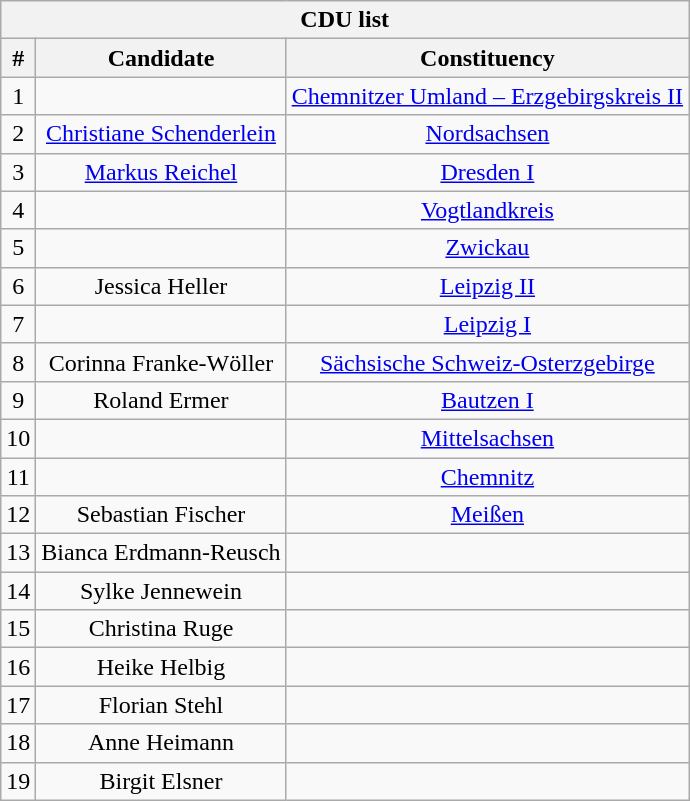<table class="wikitable mw-collapsible mw-collapsed" style="text-align:center">
<tr>
<th colspan=3>CDU list</th>
</tr>
<tr>
<th>#</th>
<th>Candidate</th>
<th>Constituency</th>
</tr>
<tr>
<td>1</td>
<td></td>
<td><a href='#'>Chemnitzer Umland – Erzgebirgskreis II</a></td>
</tr>
<tr>
<td>2</td>
<td><a href='#'>Christiane Schenderlein</a></td>
<td><a href='#'>Nordsachsen</a></td>
</tr>
<tr>
<td>3</td>
<td><a href='#'>Markus Reichel</a></td>
<td><a href='#'>Dresden I</a></td>
</tr>
<tr>
<td>4</td>
<td></td>
<td><a href='#'>Vogtlandkreis</a></td>
</tr>
<tr>
<td>5</td>
<td></td>
<td><a href='#'>Zwickau</a></td>
</tr>
<tr>
<td>6</td>
<td>Jessica Heller</td>
<td><a href='#'>Leipzig II</a></td>
</tr>
<tr>
<td>7</td>
<td></td>
<td><a href='#'>Leipzig I</a></td>
</tr>
<tr>
<td>8</td>
<td>Corinna Franke‑Wöller</td>
<td><a href='#'>Sächsische Schweiz-Osterzgebirge</a></td>
</tr>
<tr>
<td>9</td>
<td>Roland Ermer</td>
<td><a href='#'>Bautzen I</a></td>
</tr>
<tr>
<td>10</td>
<td></td>
<td><a href='#'>Mittelsachsen</a></td>
</tr>
<tr>
<td>11</td>
<td></td>
<td><a href='#'>Chemnitz</a></td>
</tr>
<tr>
<td>12</td>
<td>Sebastian Fischer</td>
<td><a href='#'>Meißen</a></td>
</tr>
<tr>
<td>13</td>
<td>Bianca Erdmann-Reusch</td>
<td></td>
</tr>
<tr>
<td>14</td>
<td>Sylke Jennewein</td>
<td></td>
</tr>
<tr>
<td>15</td>
<td>Christina Ruge</td>
<td></td>
</tr>
<tr>
<td>16</td>
<td>Heike Helbig</td>
<td></td>
</tr>
<tr>
<td>17</td>
<td>Florian Stehl</td>
<td></td>
</tr>
<tr>
<td>18</td>
<td>Anne Heimann</td>
<td></td>
</tr>
<tr>
<td>19</td>
<td>Birgit Elsner</td>
<td></td>
</tr>
</table>
